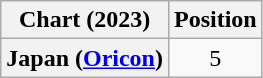<table class="wikitable plainrowheaders" style="text-align:center">
<tr>
<th scope="col">Chart (2023)</th>
<th scope="col">Position</th>
</tr>
<tr>
<th scope="row">Japan (<a href='#'>Oricon</a>)</th>
<td>5</td>
</tr>
</table>
